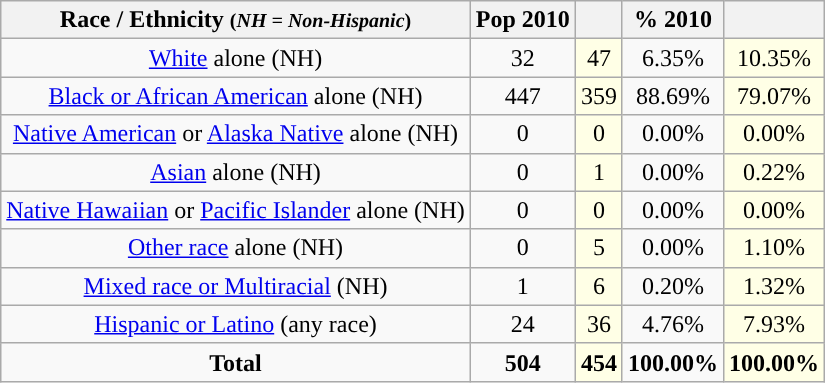<table class="wikitable" style="text-align:center;">
<tr>
<th>Race / Ethnicity <small>(<em>NH = Non-Hispanic</em>)</small></th>
<th>Pop 2010</th>
<th></th>
<th>% 2010</th>
<th></th>
</tr>
<tr>
<td><a href='#'>White</a> alone (NH)</td>
<td>32</td>
<td style='background: #ffffe6;'>47</td>
<td>6.35%</td>
<td style='background: #ffffe6;'>10.35%</td>
</tr>
<tr>
<td><a href='#'>Black or African American</a> alone (NH)</td>
<td>447</td>
<td style='background: #ffffe6;'>359</td>
<td>88.69%</td>
<td style='background: #ffffe6;'>79.07%</td>
</tr>
<tr>
<td><a href='#'>Native American</a> or <a href='#'>Alaska Native</a> alone (NH)</td>
<td>0</td>
<td style='background: #ffffe6;'>0</td>
<td>0.00%</td>
<td style='background: #ffffe6;'>0.00%</td>
</tr>
<tr>
<td><a href='#'>Asian</a> alone (NH)</td>
<td>0</td>
<td style='background: #ffffe6;'>1</td>
<td>0.00%</td>
<td style='background: #ffffe6;'>0.22%</td>
</tr>
<tr>
<td><a href='#'>Native Hawaiian</a> or <a href='#'>Pacific Islander</a> alone (NH)</td>
<td>0</td>
<td style='background: #ffffe6;'>0</td>
<td>0.00%</td>
<td style='background: #ffffe6;'>0.00%</td>
</tr>
<tr>
<td><a href='#'>Other race</a> alone (NH)</td>
<td>0</td>
<td style='background: #ffffe6;'>5</td>
<td>0.00%</td>
<td style='background: #ffffe6;'>1.10%</td>
</tr>
<tr>
<td><a href='#'>Mixed race or Multiracial</a> (NH)</td>
<td>1</td>
<td style='background: #ffffe6;'>6</td>
<td>0.20%</td>
<td style='background: #ffffe6;'>1.32%</td>
</tr>
<tr>
<td><a href='#'>Hispanic or Latino</a> (any race)</td>
<td>24</td>
<td style='background: #ffffe6;'>36</td>
<td>4.76%</td>
<td style='background: #ffffe6;'>7.93%</td>
</tr>
<tr>
<td><strong>Total</strong></td>
<td><strong>504</strong></td>
<td style='background: #ffffe6;'><strong>454</strong></td>
<td><strong>100.00%</strong></td>
<td style='background: #ffffe6;'><strong>100.00%</strong></td>
</tr>
</table>
